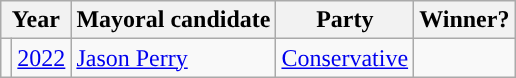<table class="wikitable">
<tr>
<th colspan="2">Year</th>
<th>Mayoral candidate</th>
<th>Party</th>
<th>Winner?</th>
</tr>
<tr>
<td style="background-color: "></td>
<td><a href='#'>2022</a></td>
<td><a href='#'>Jason Perry</a></td>
<td><a href='#'>Conservative</a></td>
<td></td>
</tr>
</table>
